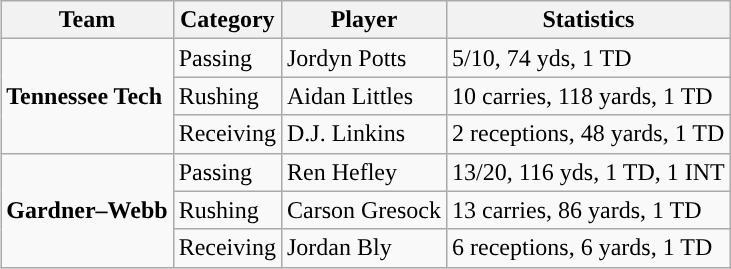<table class="wikitable" style="float: right;">
<tr>
<th>Team</th>
<th>Category</th>
<th>Player</th>
<th>Statistics</th>
</tr>
<tr>
<td rowspan=3><strong>Tennessee Tech</strong></td>
<td>Passing</td>
<td>Jordyn Potts</td>
<td>5/10, 74 yds, 1 TD</td>
</tr>
<tr>
<td>Rushing</td>
<td>Aidan Littles</td>
<td>10 carries, 118 yards, 1 TD</td>
</tr>
<tr>
<td>Receiving</td>
<td>D.J. Linkins</td>
<td>2 receptions, 48 yards, 1 TD</td>
</tr>
<tr>
<td rowspan=3><strong>Gardner–Webb</strong></td>
<td>Passing</td>
<td>Ren Hefley</td>
<td>13/20, 116 yds, 1 TD, 1 INT</td>
</tr>
<tr>
<td>Rushing</td>
<td>Carson Gresock</td>
<td>13 carries, 86 yards, 1 TD</td>
</tr>
<tr>
<td>Receiving</td>
<td>Jordan Bly</td>
<td>6 receptions, 6 yards, 1 TD</td>
</tr>
</table>
